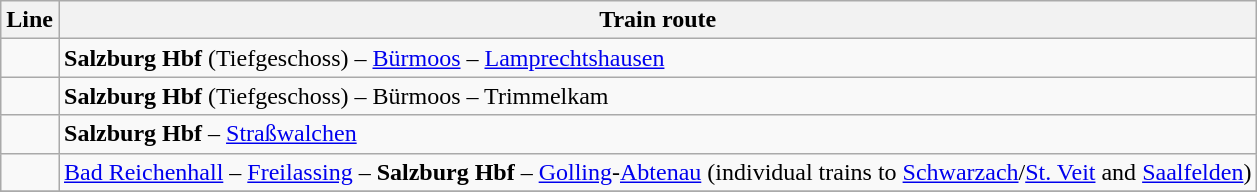<table class="wikitable">
<tr class="hintergrundfarbe5">
<th>Line</th>
<th>Train route</th>
</tr>
<tr>
<td></td>
<td><strong>Salzburg Hbf</strong> (Tiefgeschoss) – <a href='#'>Bürmoos</a> – <a href='#'>Lamprechtshausen</a></td>
</tr>
<tr>
<td></td>
<td><strong>Salzburg Hbf</strong> (Tiefgeschoss) – Bürmoos – Trimmelkam</td>
</tr>
<tr>
<td></td>
<td><strong>Salzburg Hbf</strong> – <a href='#'>Straßwalchen</a></td>
</tr>
<tr>
<td></td>
<td><a href='#'>Bad Reichenhall</a> – <a href='#'>Freilassing</a> – <strong>Salzburg Hbf</strong> – <a href='#'>Golling</a>-<a href='#'>Abtenau</a> (individual trains to <a href='#'>Schwarzach</a>/<a href='#'>St. Veit</a> and <a href='#'>Saalfelden</a>)</td>
</tr>
<tr>
</tr>
</table>
